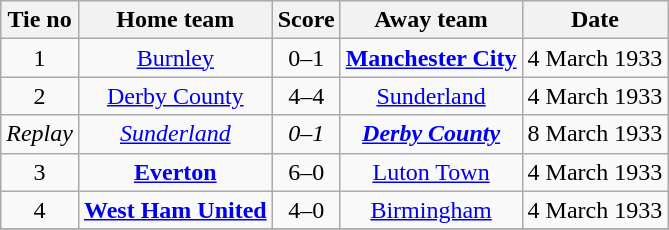<table class="wikitable" style="text-align: center">
<tr>
<th>Tie no</th>
<th>Home team</th>
<th>Score</th>
<th>Away team</th>
<th>Date</th>
</tr>
<tr>
<td>1</td>
<td><a href='#'>Burnley</a></td>
<td>0–1</td>
<td><strong><a href='#'>Manchester City</a></strong></td>
<td>4 March 1933</td>
</tr>
<tr>
<td>2</td>
<td><a href='#'>Derby County</a></td>
<td>4–4</td>
<td><a href='#'>Sunderland</a></td>
<td>4 March 1933</td>
</tr>
<tr>
<td><em>Replay</em></td>
<td><em><a href='#'>Sunderland</a></em></td>
<td><em>0–1</em></td>
<td><strong><em><a href='#'>Derby County</a></em></strong></td>
<td>8 March 1933</td>
</tr>
<tr>
<td>3</td>
<td><strong><a href='#'>Everton</a></strong></td>
<td>6–0</td>
<td><a href='#'>Luton Town</a></td>
<td>4 March 1933</td>
</tr>
<tr>
<td>4</td>
<td><strong><a href='#'>West Ham United</a></strong></td>
<td>4–0</td>
<td><a href='#'>Birmingham</a></td>
<td>4 March 1933</td>
</tr>
<tr>
</tr>
</table>
